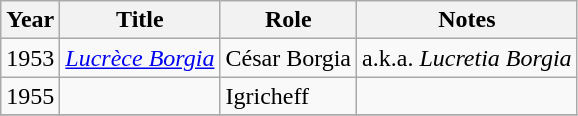<table class="wikitable">
<tr>
<th>Year</th>
<th>Title</th>
<th>Role</th>
<th>Notes</th>
</tr>
<tr>
<td rowspan=1>1953</td>
<td><em><a href='#'>Lucrèce Borgia</a></em></td>
<td>César Borgia</td>
<td>a.k.a. <em>Lucretia Borgia</em></td>
</tr>
<tr>
<td rowspan=1>1955</td>
<td><em></em></td>
<td>Igricheff</td>
<td></td>
</tr>
<tr>
</tr>
</table>
